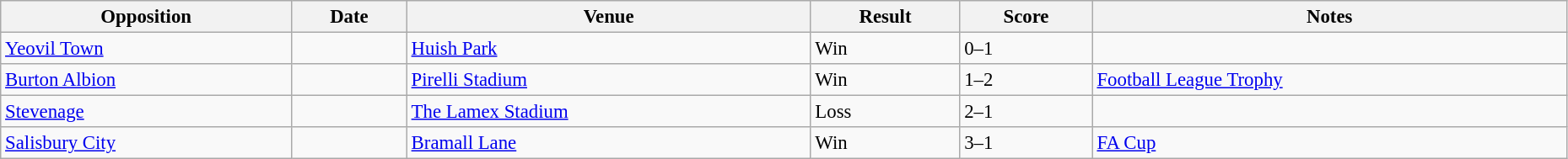<table width=98% class="wikitable sortable" style="text-align:center; font-size:95%; text-align:left">
<tr>
<th>Opposition</th>
<th>Date</th>
<th>Venue</th>
<th>Result</th>
<th>Score</th>
<th>Notes</th>
</tr>
<tr>
<td><a href='#'>Yeovil Town</a></td>
<td></td>
<td><a href='#'>Huish Park</a></td>
<td>Win</td>
<td>0–1</td>
<td></td>
</tr>
<tr>
<td><a href='#'>Burton Albion</a></td>
<td></td>
<td><a href='#'>Pirelli Stadium</a></td>
<td>Win</td>
<td>1–2</td>
<td><a href='#'>Football League Trophy</a></td>
</tr>
<tr>
<td><a href='#'>Stevenage</a></td>
<td></td>
<td><a href='#'>The Lamex Stadium</a></td>
<td>Loss</td>
<td>2–1</td>
<td></td>
</tr>
<tr>
<td><a href='#'>Salisbury City</a></td>
<td></td>
<td><a href='#'>Bramall Lane</a></td>
<td>Win</td>
<td>3–1</td>
<td><a href='#'>FA Cup</a></td>
</tr>
</table>
